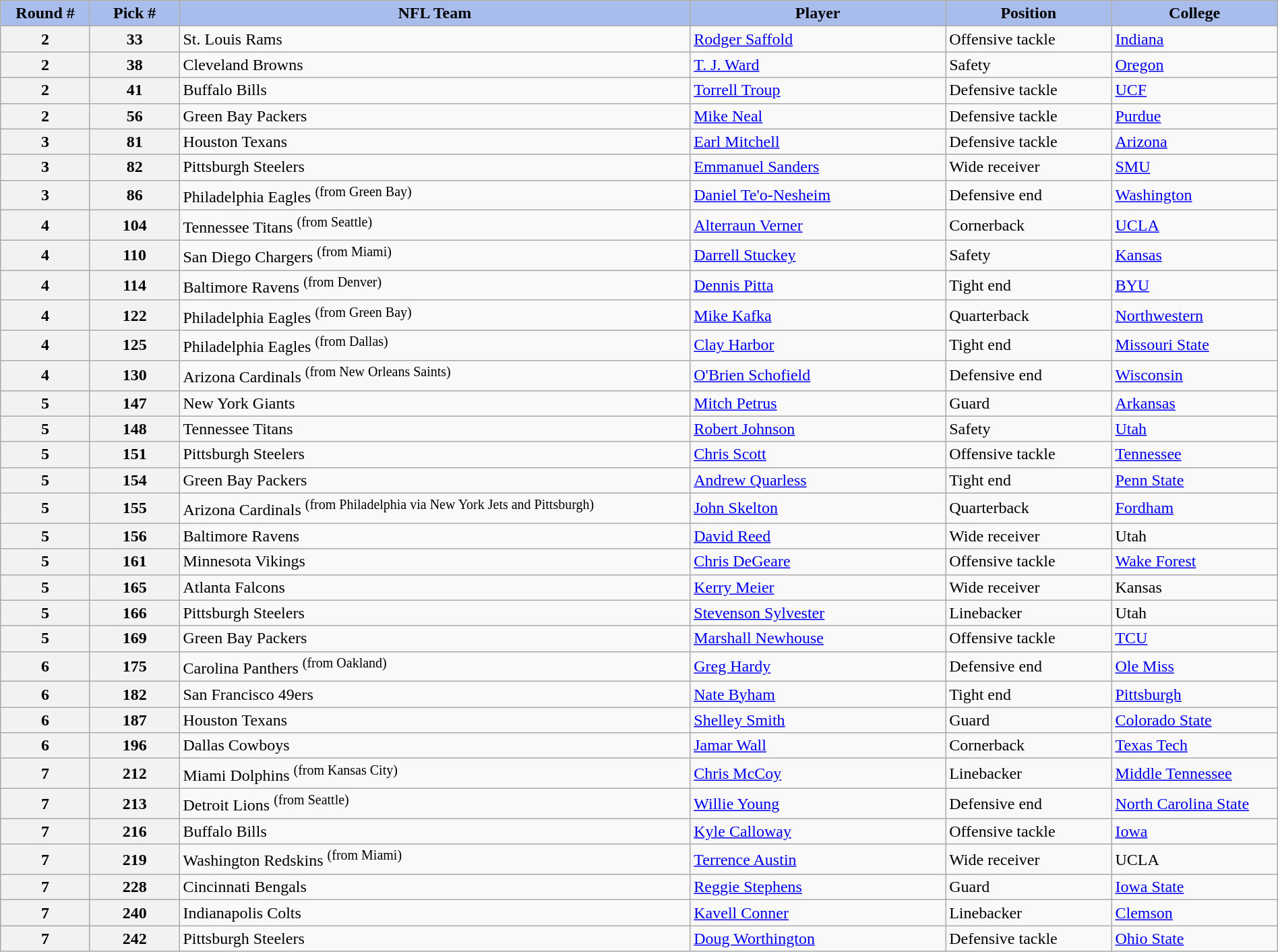<table class="wikitable sortable sortable" style="width:100%;">
<tr>
<th style="background:#a8bdec; width:7%;">Round #</th>
<th style="background:#a8bdec; width:7%;">Pick #</th>
<th style="width:40%; background:#a8bdec;">NFL Team</th>
<th style="width:20%; background:#a8bdec;">Player</th>
<th style="width:13%; background:#a8bdec;">Position</th>
<th style="background:#A8BDEC;">College</th>
</tr>
<tr>
<th>2</th>
<th>33</th>
<td>St. Louis Rams</td>
<td><a href='#'>Rodger Saffold</a></td>
<td>Offensive tackle</td>
<td><a href='#'>Indiana</a></td>
</tr>
<tr>
<th>2</th>
<th>38</th>
<td>Cleveland Browns</td>
<td><a href='#'>T. J. Ward</a></td>
<td>Safety</td>
<td><a href='#'>Oregon</a></td>
</tr>
<tr>
<th>2</th>
<th>41</th>
<td>Buffalo Bills</td>
<td><a href='#'>Torrell Troup</a></td>
<td>Defensive tackle</td>
<td><a href='#'>UCF</a></td>
</tr>
<tr>
<th>2</th>
<th>56</th>
<td>Green Bay Packers</td>
<td><a href='#'>Mike Neal</a></td>
<td>Defensive tackle</td>
<td><a href='#'>Purdue</a></td>
</tr>
<tr>
<th>3</th>
<th>81</th>
<td>Houston Texans</td>
<td><a href='#'>Earl Mitchell</a></td>
<td>Defensive tackle</td>
<td><a href='#'>Arizona</a></td>
</tr>
<tr>
<th>3</th>
<th>82</th>
<td>Pittsburgh Steelers</td>
<td><a href='#'>Emmanuel Sanders</a></td>
<td>Wide receiver</td>
<td><a href='#'>SMU</a></td>
</tr>
<tr>
<th>3</th>
<th>86</th>
<td>Philadelphia Eagles <sup>(from Green Bay)</sup></td>
<td><a href='#'>Daniel Te'o-Nesheim</a></td>
<td>Defensive end</td>
<td><a href='#'>Washington</a></td>
</tr>
<tr>
<th>4</th>
<th>104</th>
<td>Tennessee Titans <sup>(from Seattle)</sup></td>
<td><a href='#'>Alterraun Verner</a></td>
<td>Cornerback</td>
<td><a href='#'>UCLA</a></td>
</tr>
<tr>
<th>4</th>
<th>110</th>
<td>San Diego Chargers <sup>(from Miami)</sup></td>
<td><a href='#'>Darrell Stuckey</a></td>
<td>Safety</td>
<td><a href='#'>Kansas</a></td>
</tr>
<tr>
<th>4</th>
<th>114</th>
<td>Baltimore Ravens <sup>(from Denver)</sup></td>
<td><a href='#'>Dennis Pitta</a></td>
<td>Tight end</td>
<td><a href='#'>BYU</a></td>
</tr>
<tr>
<th>4</th>
<th>122</th>
<td>Philadelphia Eagles <sup>(from Green Bay)</sup></td>
<td><a href='#'>Mike Kafka</a></td>
<td>Quarterback</td>
<td><a href='#'>Northwestern</a></td>
</tr>
<tr>
<th>4</th>
<th>125</th>
<td>Philadelphia Eagles <sup>(from Dallas)</sup></td>
<td><a href='#'>Clay Harbor</a></td>
<td>Tight end</td>
<td><a href='#'>Missouri State</a></td>
</tr>
<tr>
<th>4</th>
<th>130</th>
<td>Arizona Cardinals <sup>(from New Orleans Saints)</sup></td>
<td><a href='#'>O'Brien Schofield</a></td>
<td>Defensive end</td>
<td><a href='#'>Wisconsin</a></td>
</tr>
<tr>
<th>5</th>
<th>147</th>
<td>New York Giants</td>
<td><a href='#'>Mitch Petrus</a></td>
<td>Guard</td>
<td><a href='#'>Arkansas</a></td>
</tr>
<tr>
<th>5</th>
<th>148</th>
<td>Tennessee Titans</td>
<td><a href='#'>Robert Johnson</a></td>
<td>Safety</td>
<td><a href='#'>Utah</a></td>
</tr>
<tr>
<th>5</th>
<th>151</th>
<td>Pittsburgh Steelers</td>
<td><a href='#'>Chris Scott</a></td>
<td>Offensive tackle</td>
<td><a href='#'>Tennessee</a></td>
</tr>
<tr>
<th>5</th>
<th>154</th>
<td>Green Bay Packers</td>
<td><a href='#'>Andrew Quarless</a></td>
<td>Tight end</td>
<td><a href='#'>Penn State</a></td>
</tr>
<tr>
<th>5</th>
<th>155</th>
<td>Arizona Cardinals <sup>(from Philadelphia via New York Jets and Pittsburgh)</sup></td>
<td><a href='#'>John Skelton</a></td>
<td>Quarterback</td>
<td><a href='#'>Fordham</a></td>
</tr>
<tr>
<th>5</th>
<th>156</th>
<td>Baltimore Ravens</td>
<td><a href='#'>David Reed</a></td>
<td>Wide receiver</td>
<td>Utah</td>
</tr>
<tr>
<th>5</th>
<th>161</th>
<td>Minnesota Vikings</td>
<td><a href='#'>Chris DeGeare</a></td>
<td>Offensive tackle</td>
<td><a href='#'>Wake Forest</a></td>
</tr>
<tr>
<th>5</th>
<th>165</th>
<td>Atlanta Falcons</td>
<td><a href='#'>Kerry Meier</a></td>
<td>Wide receiver</td>
<td>Kansas</td>
</tr>
<tr>
<th>5</th>
<th>166</th>
<td>Pittsburgh Steelers</td>
<td><a href='#'>Stevenson Sylvester</a></td>
<td>Linebacker</td>
<td>Utah</td>
</tr>
<tr>
<th>5</th>
<th>169</th>
<td>Green Bay Packers</td>
<td><a href='#'>Marshall Newhouse</a></td>
<td>Offensive tackle</td>
<td><a href='#'>TCU</a></td>
</tr>
<tr>
<th>6</th>
<th>175</th>
<td>Carolina Panthers <sup>(from Oakland)</sup></td>
<td><a href='#'>Greg Hardy</a></td>
<td>Defensive end</td>
<td><a href='#'>Ole Miss</a></td>
</tr>
<tr>
<th>6</th>
<th>182</th>
<td>San Francisco 49ers</td>
<td><a href='#'>Nate Byham</a></td>
<td>Tight end</td>
<td><a href='#'>Pittsburgh</a></td>
</tr>
<tr>
<th>6</th>
<th>187</th>
<td>Houston Texans</td>
<td><a href='#'>Shelley Smith</a></td>
<td>Guard</td>
<td><a href='#'>Colorado State</a></td>
</tr>
<tr>
<th>6</th>
<th>196</th>
<td>Dallas Cowboys</td>
<td><a href='#'>Jamar Wall</a></td>
<td>Cornerback</td>
<td><a href='#'>Texas Tech</a></td>
</tr>
<tr>
<th>7</th>
<th>212</th>
<td>Miami Dolphins <sup>(from Kansas City)</sup></td>
<td><a href='#'>Chris McCoy</a></td>
<td>Linebacker</td>
<td><a href='#'>Middle Tennessee</a></td>
</tr>
<tr>
<th>7</th>
<th>213</th>
<td>Detroit Lions <sup>(from Seattle)</sup></td>
<td><a href='#'>Willie Young</a></td>
<td>Defensive end</td>
<td><a href='#'>North Carolina State</a></td>
</tr>
<tr>
<th>7</th>
<th>216</th>
<td>Buffalo Bills</td>
<td><a href='#'>Kyle Calloway</a></td>
<td>Offensive tackle</td>
<td><a href='#'>Iowa</a></td>
</tr>
<tr>
<th>7</th>
<th>219</th>
<td>Washington Redskins <sup>(from Miami)</sup></td>
<td><a href='#'>Terrence Austin</a></td>
<td>Wide receiver</td>
<td>UCLA</td>
</tr>
<tr>
<th>7</th>
<th>228</th>
<td>Cincinnati Bengals</td>
<td><a href='#'>Reggie Stephens</a></td>
<td>Guard</td>
<td><a href='#'>Iowa State</a></td>
</tr>
<tr>
<th>7</th>
<th>240</th>
<td>Indianapolis Colts</td>
<td><a href='#'>Kavell Conner</a></td>
<td>Linebacker</td>
<td><a href='#'>Clemson</a></td>
</tr>
<tr>
<th>7</th>
<th>242</th>
<td>Pittsburgh Steelers</td>
<td><a href='#'>Doug Worthington</a></td>
<td>Defensive tackle</td>
<td><a href='#'>Ohio State</a></td>
</tr>
</table>
